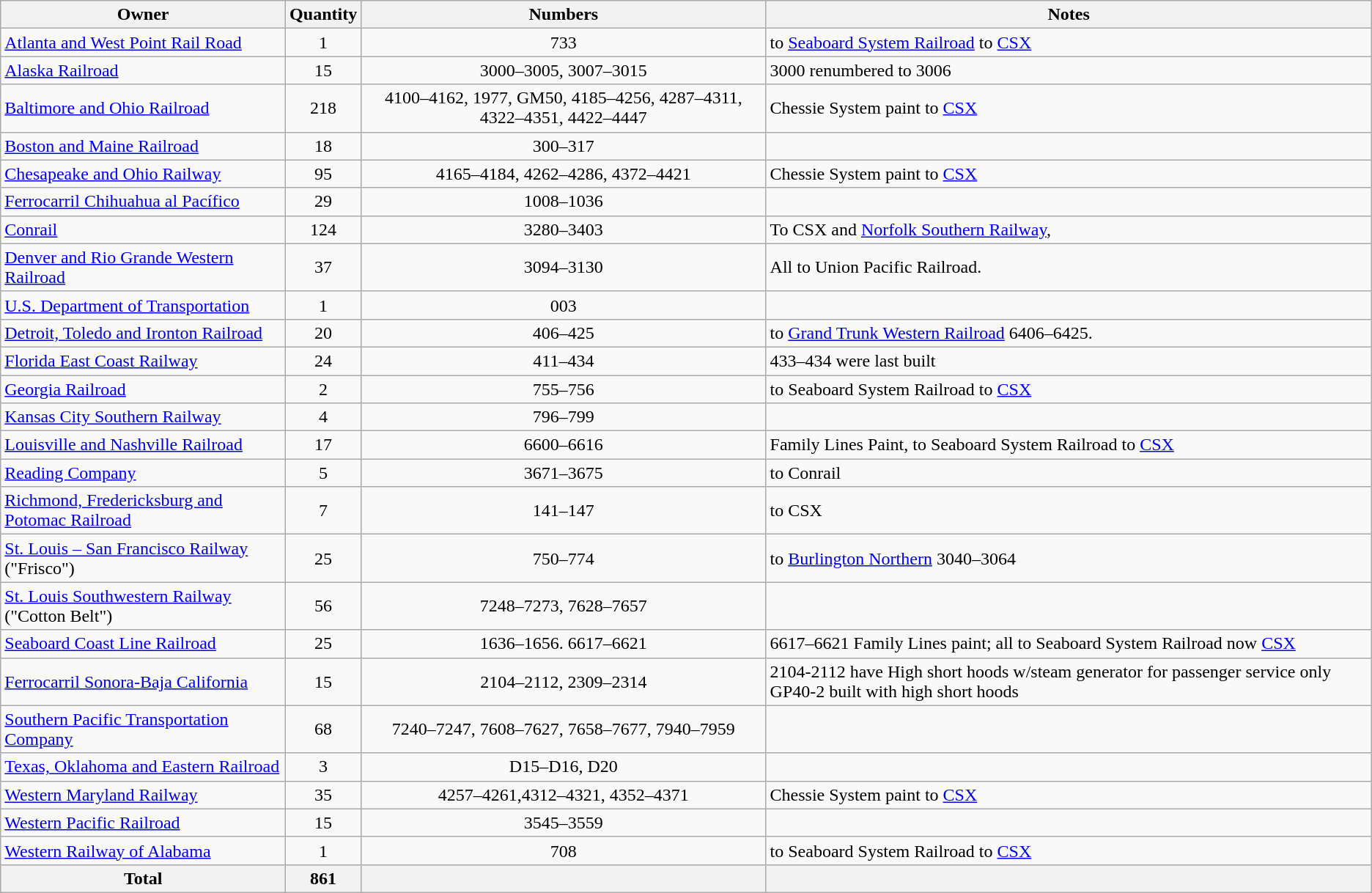<table class="wikitable" style=text-align:center>
<tr>
<th>Owner</th>
<th>Quantity</th>
<th>Numbers</th>
<th>Notes</th>
</tr>
<tr>
<td align=left><a href='#'>Atlanta and West Point Rail Road</a></td>
<td>1</td>
<td>733</td>
<td align=left>to <a href='#'>Seaboard System Railroad</a> to <a href='#'>CSX</a></td>
</tr>
<tr>
<td align=left><a href='#'>Alaska Railroad</a></td>
<td>15</td>
<td>3000–3005, 3007–3015</td>
<td align=left>3000 renumbered to 3006</td>
</tr>
<tr>
<td align=left><a href='#'>Baltimore and Ohio Railroad</a></td>
<td>218</td>
<td>4100–4162, 1977, GM50, 4185–4256, 4287–4311, 4322–4351, 4422–4447</td>
<td align=left>Chessie System paint to <a href='#'>CSX</a></td>
</tr>
<tr>
<td align=left><a href='#'>Boston and Maine Railroad</a></td>
<td>18</td>
<td>300–317</td>
<td align=left></td>
</tr>
<tr>
<td align=left><a href='#'>Chesapeake and Ohio Railway</a></td>
<td>95</td>
<td>4165–4184, 4262–4286, 4372–4421</td>
<td align=left>Chessie System paint to <a href='#'>CSX</a></td>
</tr>
<tr>
<td align=left><a href='#'>Ferrocarril Chihuahua al Pacífico</a></td>
<td>29</td>
<td>1008–1036</td>
<td align=left></td>
</tr>
<tr>
<td align=left><a href='#'>Conrail</a></td>
<td>124</td>
<td>3280–3403</td>
<td align=left>To CSX and <a href='#'>Norfolk Southern Railway</a>,</td>
</tr>
<tr>
<td align=left><a href='#'>Denver and Rio Grande Western Railroad</a></td>
<td>37</td>
<td>3094–3130</td>
<td align=left>All to Union Pacific Railroad.</td>
</tr>
<tr>
<td align=left><a href='#'>U.S. Department of Transportation</a></td>
<td>1</td>
<td>003</td>
<td align=left></td>
</tr>
<tr>
<td align=left><a href='#'>Detroit, Toledo and Ironton Railroad</a></td>
<td>20</td>
<td>406–425</td>
<td align=left>to <a href='#'>Grand Trunk Western Railroad</a> 6406–6425.</td>
</tr>
<tr>
<td align=left><a href='#'>Florida East Coast Railway</a></td>
<td>24</td>
<td>411–434</td>
<td align=left>433–434 were last built</td>
</tr>
<tr>
<td align=left><a href='#'>Georgia Railroad</a></td>
<td>2</td>
<td>755–756</td>
<td align=left>to Seaboard System Railroad to <a href='#'>CSX</a></td>
</tr>
<tr>
<td align=left><a href='#'>Kansas City Southern Railway</a></td>
<td>4</td>
<td>796–799</td>
<td align=left></td>
</tr>
<tr>
<td align=left><a href='#'>Louisville and Nashville Railroad</a></td>
<td>17</td>
<td>6600–6616</td>
<td align=left>Family Lines Paint, to Seaboard System Railroad to <a href='#'>CSX</a></td>
</tr>
<tr>
<td align=left><a href='#'>Reading Company</a></td>
<td>5</td>
<td>3671–3675</td>
<td align=left>to Conrail</td>
</tr>
<tr>
<td align=left><a href='#'>Richmond, Fredericksburg and Potomac Railroad</a></td>
<td>7</td>
<td>141–147</td>
<td align=left>to CSX</td>
</tr>
<tr>
<td align=left><a href='#'>St. Louis – San Francisco Railway</a> ("Frisco")</td>
<td>25</td>
<td>750–774</td>
<td align=left>to <a href='#'>Burlington Northern</a> 3040–3064</td>
</tr>
<tr>
<td align=left><a href='#'>St. Louis Southwestern Railway</a> ("Cotton Belt")</td>
<td>56</td>
<td>7248–7273, 7628–7657</td>
<td align=left></td>
</tr>
<tr>
<td align=left><a href='#'>Seaboard Coast Line Railroad</a></td>
<td>25</td>
<td>1636–1656. 6617–6621</td>
<td align=left>6617–6621 Family Lines paint; all to Seaboard System Railroad now <a href='#'>CSX</a></td>
</tr>
<tr>
<td align=left><a href='#'>Ferrocarril Sonora-Baja California</a></td>
<td>15</td>
<td>2104–2112, 2309–2314</td>
<td align=left>2104-2112 have High short hoods w/steam generator for passenger service only GP40-2 built with high short hoods</td>
</tr>
<tr>
<td align=left><a href='#'>Southern Pacific Transportation Company</a></td>
<td>68</td>
<td>7240–7247, 7608–7627, 7658–7677, 7940–7959</td>
<td align=left></td>
</tr>
<tr>
<td align=left><a href='#'>Texas, Oklahoma and Eastern Railroad</a></td>
<td>3</td>
<td>D15–D16, D20</td>
<td align=left></td>
</tr>
<tr>
<td align=left><a href='#'>Western Maryland Railway</a></td>
<td>35</td>
<td>4257–4261,4312–4321, 4352–4371</td>
<td align=left>Chessie System paint to <a href='#'>CSX</a></td>
</tr>
<tr>
<td align=left><a href='#'>Western Pacific Railroad</a></td>
<td>15</td>
<td>3545–3559</td>
<td align=left></td>
</tr>
<tr>
<td align=left><a href='#'>Western Railway of Alabama</a></td>
<td>1</td>
<td>708</td>
<td align=left>to Seaboard System Railroad to <a href='#'>CSX</a></td>
</tr>
<tr>
<th>Total</th>
<th>861</th>
<th></th>
<th></th>
</tr>
</table>
